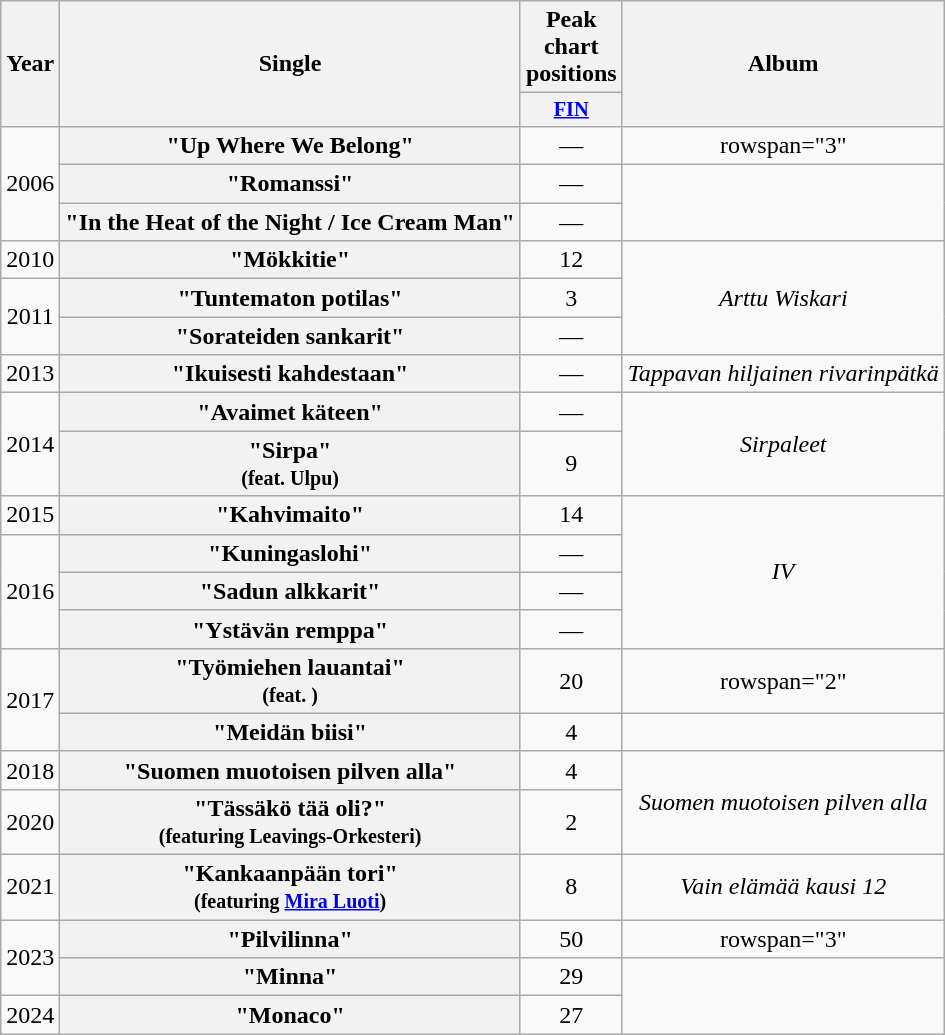<table class="wikitable plainrowheaders" style="text-align:center;">
<tr>
<th scope="col" rowspan="2">Year</th>
<th scope="col" rowspan="2">Single</th>
<th scope="col" colspan="1">Peak chart positions</th>
<th scope="col" rowspan="2">Album</th>
</tr>
<tr>
<th scope="col" style="width:3em;font-size:85%;"><a href='#'>FIN</a><br></th>
</tr>
<tr>
<td rowspan="3">2006</td>
<th scope="row">"Up Where We Belong"</th>
<td>—</td>
<td>rowspan="3" </td>
</tr>
<tr>
<th scope="row">"Romanssi"</th>
<td>—</td>
</tr>
<tr>
<th scope="row">"In the Heat of the Night / Ice Cream Man"</th>
<td>—</td>
</tr>
<tr>
<td>2010</td>
<th scope="row">"Mökkitie"</th>
<td>12</td>
<td rowspan="3"><em>Arttu Wiskari</em></td>
</tr>
<tr>
<td rowspan="2">2011</td>
<th scope="row">"Tuntematon potilas"</th>
<td>3</td>
</tr>
<tr>
<th scope="row">"Sorateiden sankarit"</th>
<td>—</td>
</tr>
<tr>
<td>2013</td>
<th scope="row">"Ikuisesti kahdestaan"</th>
<td>—</td>
<td><em>Tappavan hiljainen rivarinpätkä</em></td>
</tr>
<tr>
<td rowspan="2">2014</td>
<th scope="row">"Avaimet käteen"</th>
<td>—</td>
<td rowspan="2"><em>Sirpaleet</em></td>
</tr>
<tr>
<th scope="row">"Sirpa" <br><small>(feat. Ulpu)</small></th>
<td>9<br></td>
</tr>
<tr>
<td>2015</td>
<th scope="row">"Kahvimaito"</th>
<td>14</td>
<td rowspan="4"><em>IV</em></td>
</tr>
<tr>
<td rowspan="3">2016</td>
<th scope="row">"Kuningaslohi"</th>
<td>—</td>
</tr>
<tr>
<th scope="row">"Sadun alkkarit"</th>
<td>—</td>
</tr>
<tr>
<th scope="row">"Ystävän remppa"</th>
<td>—</td>
</tr>
<tr>
<td rowspan="2">2017</td>
<th scope="row">"Työmiehen lauantai" <br><small>(feat. )</small></th>
<td>20<br></td>
<td>rowspan="2" </td>
</tr>
<tr>
<th scope="row">"Meidän biisi"</th>
<td>4</td>
</tr>
<tr>
<td>2018</td>
<th scope="row">"Suomen muotoisen pilven alla"</th>
<td>4</td>
<td rowspan="2"><em>Suomen muotoisen pilven alla</em></td>
</tr>
<tr>
<td>2020</td>
<th scope="row">"Tässäkö tää oli?" <br><small>(featuring Leavings-Orkesteri)</small></th>
<td>2<br></td>
</tr>
<tr>
<td>2021</td>
<th scope="row">"Kankaanpään tori" <br><small>(featuring <a href='#'>Mira Luoti</a>)</small></th>
<td>8<br></td>
<td><em>Vain elämää kausi 12</em></td>
</tr>
<tr>
<td rowspan="2">2023</td>
<th scope="row">"Pilvilinna"</th>
<td>50<br></td>
<td>rowspan="3" </td>
</tr>
<tr>
<th scope="row">"Minna"</th>
<td>29<br></td>
</tr>
<tr>
<td>2024</td>
<th scope="row">"Monaco"</th>
<td>27<br></td>
</tr>
</table>
